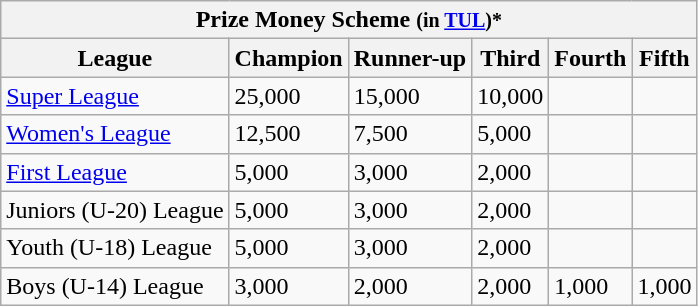<table class=wikitable>
<tr>
<th colspan=6>Prize Money Scheme <small>(in <a href='#'>TUL</a>)*</small></th>
</tr>
<tr>
<th>League</th>
<th>Champion</th>
<th>Runner-up</th>
<th>Third</th>
<th>Fourth</th>
<th>Fifth</th>
</tr>
<tr>
<td><a href='#'>Super League</a></td>
<td>25,000</td>
<td>15,000</td>
<td>10,000</td>
<td></td>
<td></td>
</tr>
<tr>
<td><a href='#'>Women's League</a></td>
<td>12,500</td>
<td>7,500</td>
<td>5,000</td>
<td></td>
<td></td>
</tr>
<tr>
<td><a href='#'>First League</a></td>
<td>5,000</td>
<td>3,000</td>
<td>2,000</td>
<td></td>
<td></td>
</tr>
<tr>
<td>Juniors (U-20) League</td>
<td>5,000</td>
<td>3,000</td>
<td>2,000</td>
<td></td>
<td></td>
</tr>
<tr>
<td>Youth (U-18) League</td>
<td>5,000</td>
<td>3,000</td>
<td>2,000</td>
<td></td>
<td></td>
</tr>
<tr>
<td>Boys (U-14) League</td>
<td>3,000</td>
<td>2,000</td>
<td>2,000</td>
<td>1,000</td>
<td>1,000</td>
</tr>
</table>
